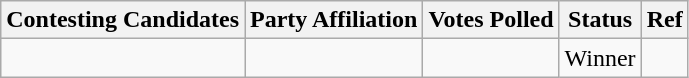<table class="wikitable sortable">
<tr>
<th>Contesting Candidates</th>
<th>Party Affiliation</th>
<th>Votes Polled</th>
<th>Status</th>
<th>Ref</th>
</tr>
<tr>
<td></td>
<td></td>
<td></td>
<td>Winner</td>
<td></td>
</tr>
</table>
